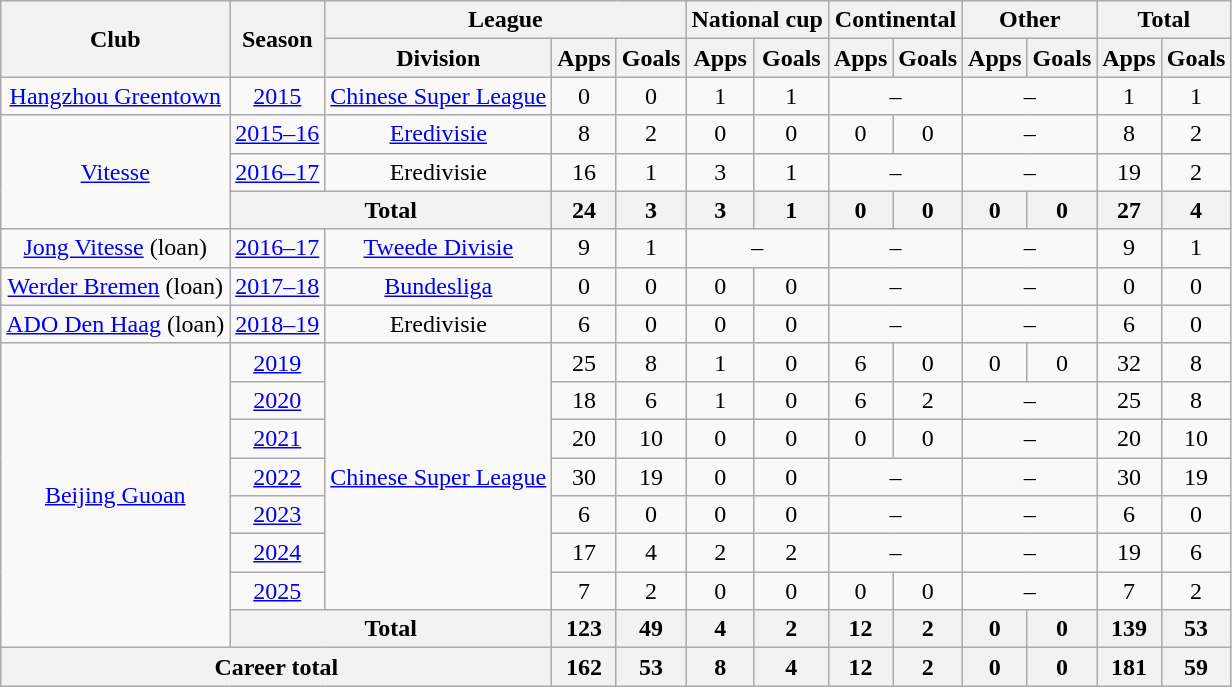<table class="wikitable" style="text-align: center">
<tr>
<th rowspan="2">Club</th>
<th rowspan="2">Season</th>
<th colspan="3">League</th>
<th colspan="2">National cup</th>
<th colspan="2">Continental</th>
<th colspan="2">Other</th>
<th colspan="2">Total</th>
</tr>
<tr>
<th>Division</th>
<th>Apps</th>
<th>Goals</th>
<th>Apps</th>
<th>Goals</th>
<th>Apps</th>
<th>Goals</th>
<th>Apps</th>
<th>Goals</th>
<th>Apps</th>
<th>Goals</th>
</tr>
<tr>
<td><a href='#'>Hangzhou Greentown</a></td>
<td><a href='#'>2015</a></td>
<td><a href='#'>Chinese Super League</a></td>
<td>0</td>
<td>0</td>
<td>1</td>
<td>1</td>
<td colspan="2">–</td>
<td colspan="2">–</td>
<td>1</td>
<td>1</td>
</tr>
<tr>
<td rowspan="3"><a href='#'>Vitesse</a></td>
<td><a href='#'>2015–16</a></td>
<td><a href='#'>Eredivisie</a></td>
<td>8</td>
<td>2</td>
<td>0</td>
<td>0</td>
<td>0</td>
<td>0</td>
<td colspan="2">–</td>
<td>8</td>
<td>2</td>
</tr>
<tr>
<td><a href='#'>2016–17</a></td>
<td>Eredivisie</td>
<td>16</td>
<td>1</td>
<td>3</td>
<td>1</td>
<td colspan="2">–</td>
<td colspan="2">–</td>
<td>19</td>
<td>2</td>
</tr>
<tr>
<th colspan="2">Total</th>
<th>24</th>
<th>3</th>
<th>3</th>
<th>1</th>
<th>0</th>
<th>0</th>
<th>0</th>
<th>0</th>
<th>27</th>
<th>4</th>
</tr>
<tr>
<td><a href='#'>Jong Vitesse</a> (loan)</td>
<td><a href='#'>2016–17</a></td>
<td><a href='#'>Tweede Divisie</a></td>
<td>9</td>
<td>1</td>
<td colspan="2">–</td>
<td colspan="2">–</td>
<td colspan="2">–</td>
<td>9</td>
<td>1</td>
</tr>
<tr>
<td><a href='#'>Werder Bremen</a> (loan)</td>
<td><a href='#'>2017–18</a></td>
<td><a href='#'>Bundesliga</a></td>
<td>0</td>
<td>0</td>
<td>0</td>
<td>0</td>
<td colspan="2">–</td>
<td colspan="2">–</td>
<td>0</td>
<td>0</td>
</tr>
<tr>
<td><a href='#'>ADO Den Haag</a> (loan)</td>
<td><a href='#'>2018–19</a></td>
<td>Eredivisie</td>
<td>6</td>
<td>0</td>
<td>0</td>
<td>0</td>
<td colspan="2">–</td>
<td colspan="2">–</td>
<td>6</td>
<td>0</td>
</tr>
<tr>
<td rowspan="8"><a href='#'>Beijing Guoan</a></td>
<td><a href='#'>2019</a></td>
<td rowspan="7"><a href='#'>Chinese Super League</a></td>
<td>25</td>
<td>8</td>
<td>1</td>
<td>0</td>
<td>6</td>
<td>0</td>
<td>0</td>
<td>0</td>
<td>32</td>
<td>8</td>
</tr>
<tr>
<td><a href='#'>2020</a></td>
<td>18</td>
<td>6</td>
<td>1</td>
<td>0</td>
<td>6</td>
<td>2</td>
<td colspan="2">–</td>
<td>25</td>
<td>8</td>
</tr>
<tr>
<td><a href='#'>2021</a></td>
<td>20</td>
<td>10</td>
<td>0</td>
<td>0</td>
<td>0</td>
<td>0</td>
<td colspan="2">–</td>
<td>20</td>
<td>10</td>
</tr>
<tr>
<td><a href='#'>2022</a></td>
<td>30</td>
<td>19</td>
<td>0</td>
<td>0</td>
<td colspan="2">–</td>
<td colspan="2">–</td>
<td>30</td>
<td>19</td>
</tr>
<tr>
<td><a href='#'>2023</a></td>
<td>6</td>
<td>0</td>
<td>0</td>
<td>0</td>
<td colspan="2">–</td>
<td colspan="2">–</td>
<td>6</td>
<td>0</td>
</tr>
<tr>
<td><a href='#'>2024</a></td>
<td>17</td>
<td>4</td>
<td>2</td>
<td>2</td>
<td colspan="2">–</td>
<td colspan="2">–</td>
<td>19</td>
<td>6</td>
</tr>
<tr>
<td><a href='#'>2025</a></td>
<td>7</td>
<td>2</td>
<td>0</td>
<td>0</td>
<td>0</td>
<td>0</td>
<td colspan="2">–</td>
<td>7</td>
<td>2</td>
</tr>
<tr>
<th colspan="2">Total</th>
<th>123</th>
<th>49</th>
<th>4</th>
<th>2</th>
<th>12</th>
<th>2</th>
<th>0</th>
<th>0</th>
<th>139</th>
<th>53</th>
</tr>
<tr>
<th colspan="3">Career total</th>
<th>162</th>
<th>53</th>
<th>8</th>
<th>4</th>
<th>12</th>
<th>2</th>
<th>0</th>
<th>0</th>
<th>181</th>
<th>59</th>
</tr>
</table>
